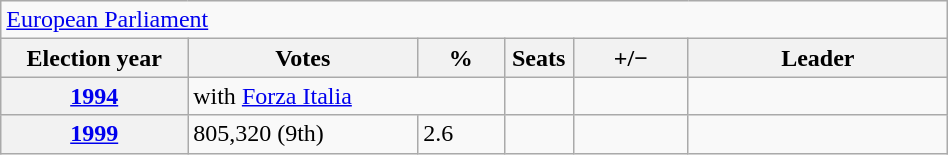<table class=wikitable style="width:50%; border:1px #AAAAFF solid">
<tr>
<td colspan=6><a href='#'>European Parliament</a></td>
</tr>
<tr>
<th width=13%>Election year</th>
<th width=16%>Votes</th>
<th width=6%>%</th>
<th width=1%>Seats</th>
<th width=8%>+/−</th>
<th width=18%>Leader</th>
</tr>
<tr>
<th><a href='#'>1994</a></th>
<td colspan="2">with <a href='#'>Forza Italia</a></td>
<td></td>
<td></td>
<td></td>
</tr>
<tr>
<th><a href='#'>1999</a></th>
<td>805,320 (9th)</td>
<td>2.6</td>
<td></td>
<td></td>
<td></td>
</tr>
</table>
